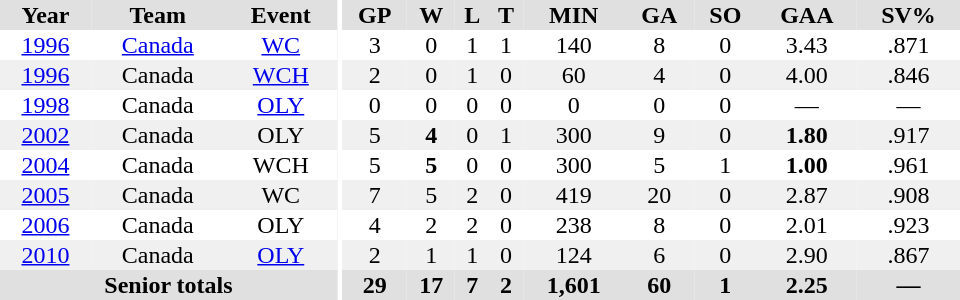<table border="0" cellpadding="1" cellspacing="0" ID="Table3" style="text-align:center; width:40em;">
<tr bgcolor="#e0e0e0">
<th>Year</th>
<th>Team</th>
<th>Event</th>
<th rowspan="99" bgcolor="#ffffff"></th>
<th>GP</th>
<th>W</th>
<th>L</th>
<th>T</th>
<th>MIN</th>
<th>GA</th>
<th>SO</th>
<th>GAA</th>
<th>SV%</th>
</tr>
<tr>
<td><a href='#'>1996</a></td>
<td><a href='#'>Canada</a></td>
<td><a href='#'>WC</a></td>
<td>3</td>
<td>0</td>
<td>1</td>
<td>1</td>
<td>140</td>
<td>8</td>
<td>0</td>
<td>3.43</td>
<td>.871</td>
</tr>
<tr bgcolor="#f0f0f0">
<td><a href='#'>1996</a></td>
<td>Canada</td>
<td><a href='#'>WCH</a></td>
<td>2</td>
<td>0</td>
<td>1</td>
<td>0</td>
<td>60</td>
<td>4</td>
<td>0</td>
<td>4.00</td>
<td>.846</td>
</tr>
<tr>
<td><a href='#'>1998</a></td>
<td>Canada</td>
<td><a href='#'>OLY</a></td>
<td>0</td>
<td>0</td>
<td>0</td>
<td>0</td>
<td>0</td>
<td>0</td>
<td>0</td>
<td>—</td>
<td>—</td>
</tr>
<tr bgcolor="#f0f0f0">
<td><a href='#'>2002</a></td>
<td>Canada</td>
<td>OLY</td>
<td>5</td>
<td><strong>4</strong></td>
<td>0</td>
<td>1</td>
<td>300</td>
<td>9</td>
<td>0</td>
<td><strong>1.80</strong></td>
<td>.917</td>
</tr>
<tr>
<td><a href='#'>2004</a></td>
<td>Canada</td>
<td>WCH</td>
<td>5</td>
<td><strong>5</strong></td>
<td>0</td>
<td>0</td>
<td>300</td>
<td>5</td>
<td>1</td>
<td><strong>1.00</strong></td>
<td>.961</td>
</tr>
<tr bgcolor="#f0f0f0">
<td><a href='#'>2005</a></td>
<td>Canada</td>
<td>WC</td>
<td>7</td>
<td>5</td>
<td>2</td>
<td>0</td>
<td>419</td>
<td>20</td>
<td>0</td>
<td>2.87</td>
<td>.908</td>
</tr>
<tr>
<td><a href='#'>2006</a></td>
<td>Canada</td>
<td>OLY</td>
<td>4</td>
<td>2</td>
<td>2</td>
<td>0</td>
<td>238</td>
<td>8</td>
<td>0</td>
<td>2.01</td>
<td>.923</td>
</tr>
<tr bgcolor="#f0f0f0">
<td><a href='#'>2010</a></td>
<td>Canada</td>
<td><a href='#'>OLY</a></td>
<td>2</td>
<td>1</td>
<td>1</td>
<td>0</td>
<td>124</td>
<td>6</td>
<td>0</td>
<td>2.90</td>
<td>.867</td>
</tr>
<tr bgcolor="#e0e0e0">
<th colspan="3">Senior totals</th>
<th>29</th>
<th>17</th>
<th>7</th>
<th>2</th>
<th>1,601</th>
<th>60</th>
<th>1</th>
<th>2.25</th>
<th>—</th>
</tr>
</table>
